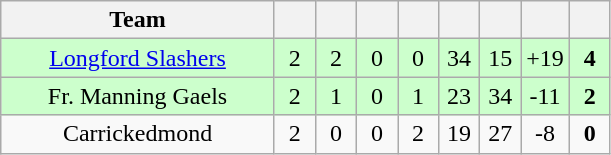<table class="wikitable" style="text-align:center">
<tr>
<th style="width:175px;">Team</th>
<th width="20"></th>
<th width="20"></th>
<th width="20"></th>
<th width="20"></th>
<th width="20"></th>
<th width="20"></th>
<th width="20"></th>
<th width="20"></th>
</tr>
<tr style="background:#cfc;">
<td><a href='#'>Longford Slashers</a></td>
<td>2</td>
<td>2</td>
<td>0</td>
<td>0</td>
<td>34</td>
<td>15</td>
<td>+19</td>
<td><strong>4</strong></td>
</tr>
<tr style="background:#cfc;">
<td>Fr. Manning Gaels</td>
<td>2</td>
<td>1</td>
<td>0</td>
<td>1</td>
<td>23</td>
<td>34</td>
<td>-11</td>
<td><strong>2</strong></td>
</tr>
<tr>
<td>Carrickedmond</td>
<td>2</td>
<td>0</td>
<td>0</td>
<td>2</td>
<td>19</td>
<td>27</td>
<td>-8</td>
<td><strong>0</strong></td>
</tr>
</table>
